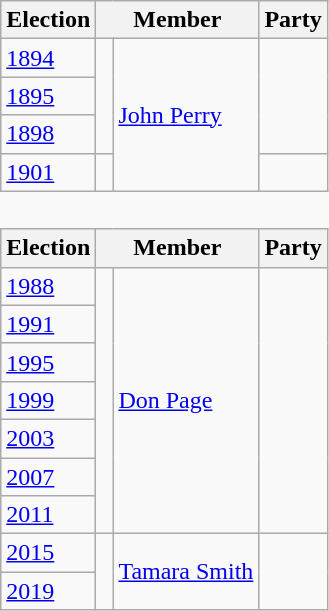<table class="wikitable" style='border-style: none none none none;'>
<tr>
<th>Election</th>
<th colspan="2">Member</th>
<th>Party</th>
</tr>
<tr style="background: #f9f9f9">
<td><a href='#'>1894</a></td>
<td rowspan="3" > </td>
<td rowspan="4"><a href='#'>John Perry</a></td>
<td rowspan="3"></td>
</tr>
<tr style="background: #f9f9f9">
<td><a href='#'>1895</a></td>
</tr>
<tr style="background: #f9f9f9">
<td><a href='#'>1898</a></td>
</tr>
<tr style="background: #f9f9f9">
<td><a href='#'>1901</a></td>
<td> </td>
<td></td>
</tr>
<tr>
<td colspan="4" style='border-style: none none none none;'> </td>
</tr>
<tr>
<th>Election</th>
<th colspan="2">Member</th>
<th>Party</th>
</tr>
<tr style="background: #f9f9f9">
<td><a href='#'>1988</a></td>
<td rowspan="7" > </td>
<td rowspan="7"><a href='#'>Don Page</a></td>
<td rowspan="7"></td>
</tr>
<tr style="background: #f9f9f9">
<td><a href='#'>1991</a></td>
</tr>
<tr style="background: #f9f9f9">
<td><a href='#'>1995</a></td>
</tr>
<tr style="background: #f9f9f9">
<td><a href='#'>1999</a></td>
</tr>
<tr style="background: #f9f9f9">
<td><a href='#'>2003</a></td>
</tr>
<tr style="background: #f9f9f9">
<td><a href='#'>2007</a></td>
</tr>
<tr style="background: #f9f9f9">
<td><a href='#'>2011</a></td>
</tr>
<tr style="background: #f9f9f9">
<td><a href='#'>2015</a></td>
<td rowspan="2" > </td>
<td rowspan="2"><a href='#'>Tamara Smith</a></td>
<td rowspan="2"></td>
</tr>
<tr style="background: #f9f9f9">
<td><a href='#'>2019</a></td>
</tr>
</table>
